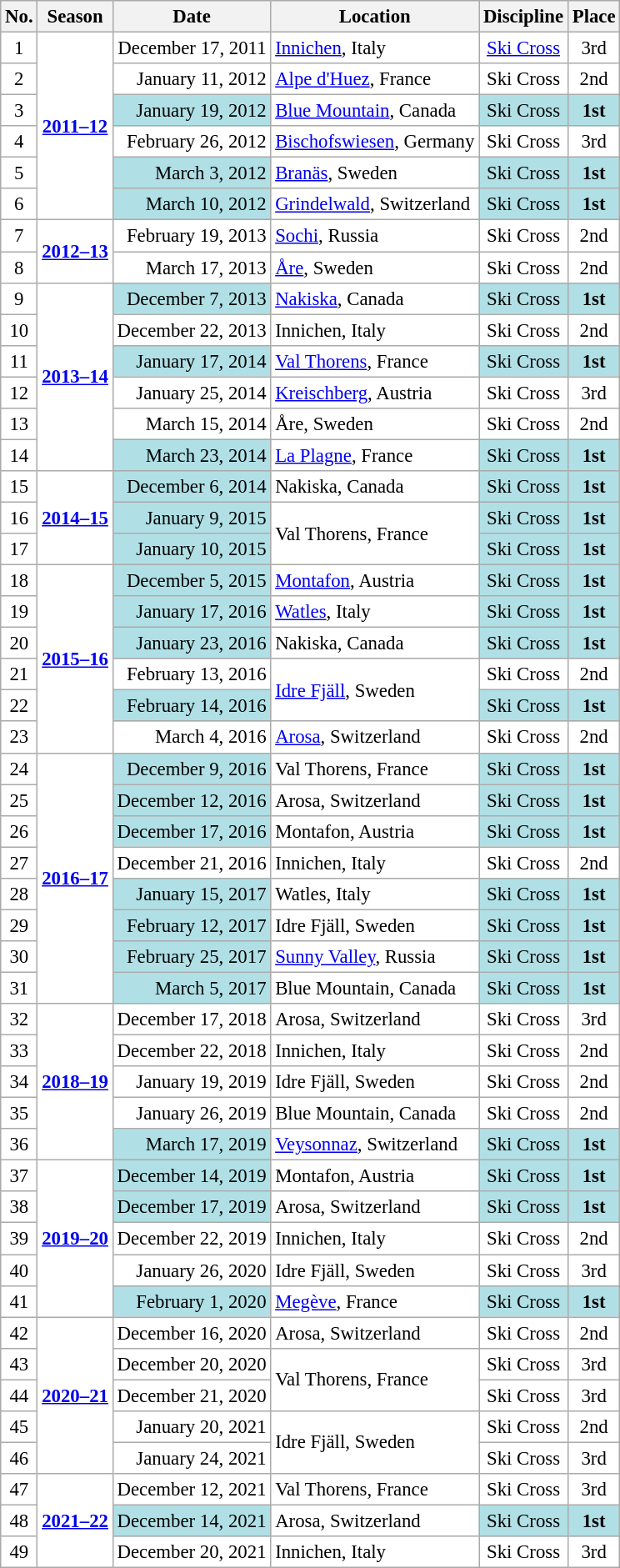<table class="wikitable sortable mw-collapsible mw-collapsed" border="1" cellspacing="4" style="font-size:95%; text-align:center; border:grey solid 1px; border-collapse:collapse; background:#ffffff;">
<tr style="background:#efefef;">
<th>No.</th>
<th>Season</th>
<th>Date</th>
<th>Location</th>
<th>Discipline</th>
<th>Place</th>
</tr>
<tr>
<td>1</td>
<td rowspan=6 align=center><strong><a href='#'>2011–12</a></strong></td>
<td align=right>December 17, 2011</td>
<td align=left><a href='#'>Innichen</a>, Italy</td>
<td><a href='#'>Ski Cross</a></td>
<td>3rd</td>
</tr>
<tr>
<td>2</td>
<td align=right>January 11, 2012</td>
<td align=left><a href='#'>Alpe d'Huez</a>, France</td>
<td>Ski Cross</td>
<td>2nd</td>
</tr>
<tr>
<td>3</td>
<td bgcolor="#BOEOE6" align=right>January 19, 2012</td>
<td align=left><a href='#'>Blue Mountain</a>, Canada</td>
<td bgcolor="#BOEOE6">Ski Cross</td>
<td bgcolor="#BOEOE6"><strong>1st</strong></td>
</tr>
<tr>
<td>4</td>
<td align=right>February 26, 2012</td>
<td align=left><a href='#'>Bischofswiesen</a>, Germany</td>
<td>Ski Cross</td>
<td>3rd</td>
</tr>
<tr>
<td>5</td>
<td bgcolor="#BOEOE6" align=right>March 3, 2012</td>
<td align=left><a href='#'>Branäs</a>, Sweden</td>
<td bgcolor="#BOEOE6">Ski Cross</td>
<td bgcolor="#BOEOE6"><strong>1st</strong></td>
</tr>
<tr>
<td>6</td>
<td bgcolor="#BOEOE6" align=right>March 10, 2012</td>
<td align=left><a href='#'>Grindelwald</a>, Switzerland</td>
<td bgcolor="#BOEOE6">Ski Cross</td>
<td bgcolor="#BOEOE6"><strong>1st</strong></td>
</tr>
<tr>
<td>7</td>
<td rowspan=2 align=center><strong><a href='#'>2012–13</a></strong></td>
<td align=right>February 19, 2013</td>
<td align=left><a href='#'>Sochi</a>, Russia</td>
<td>Ski Cross</td>
<td>2nd</td>
</tr>
<tr>
<td>8</td>
<td align=right>March 17, 2013</td>
<td align=left><a href='#'>Åre</a>, Sweden</td>
<td>Ski Cross</td>
<td>2nd</td>
</tr>
<tr>
<td>9</td>
<td rowspan=6 align=center><strong><a href='#'>2013–14</a></strong></td>
<td bgcolor="#BOEOE6" align=right>December 7, 2013</td>
<td align=left><a href='#'>Nakiska</a>, Canada</td>
<td bgcolor="#BOEOE6">Ski Cross</td>
<td bgcolor="#BOEOE6"><strong>1st</strong></td>
</tr>
<tr>
<td>10</td>
<td align=right>December 22, 2013</td>
<td align=left>Innichen, Italy</td>
<td>Ski Cross</td>
<td>2nd</td>
</tr>
<tr>
<td>11</td>
<td bgcolor="#BOEOE6" align=right>January 17, 2014</td>
<td align=left><a href='#'>Val Thorens</a>, France</td>
<td bgcolor="#BOEOE6">Ski Cross</td>
<td bgcolor="#BOEOE6"><strong>1st</strong></td>
</tr>
<tr>
<td>12</td>
<td align=right>January 25, 2014</td>
<td align=left><a href='#'>Kreischberg</a>, Austria</td>
<td>Ski Cross</td>
<td>3rd</td>
</tr>
<tr>
<td>13</td>
<td align=right>March 15, 2014</td>
<td align=left>Åre, Sweden</td>
<td>Ski Cross</td>
<td>2nd</td>
</tr>
<tr>
<td>14</td>
<td bgcolor="#BOEOE6" align=right>March 23, 2014</td>
<td align=left><a href='#'>La Plagne</a>, France</td>
<td bgcolor="#BOEOE6">Ski Cross</td>
<td bgcolor="#BOEOE6"><strong>1st</strong></td>
</tr>
<tr>
<td>15</td>
<td rowspan=3 align=center><strong><a href='#'>2014–15</a></strong></td>
<td bgcolor="#BOEOE6" align=right>December 6, 2014</td>
<td align=left>Nakiska, Canada</td>
<td bgcolor="#BOEOE6">Ski Cross</td>
<td bgcolor="#BOEOE6"><strong>1st</strong></td>
</tr>
<tr>
<td>16</td>
<td bgcolor="#BOEOE6" align=right>January 9, 2015</td>
<td align=left rowspan=2>Val Thorens, France</td>
<td bgcolor="#BOEOE6">Ski Cross</td>
<td bgcolor="#BOEOE6"><strong>1st</strong></td>
</tr>
<tr>
<td>17</td>
<td bgcolor="#BOEOE6" align=right>January 10, 2015</td>
<td bgcolor="#BOEOE6">Ski Cross</td>
<td bgcolor="#BOEOE6"><strong>1st</strong></td>
</tr>
<tr>
<td>18</td>
<td rowspan=6 align=center><strong><a href='#'>2015–16</a></strong></td>
<td bgcolor="#BOEOE6" align=right>December 5, 2015</td>
<td align=left><a href='#'>Montafon</a>, Austria</td>
<td bgcolor="#BOEOE6">Ski Cross</td>
<td bgcolor="#BOEOE6"><strong>1st</strong></td>
</tr>
<tr>
<td>19</td>
<td bgcolor="#BOEOE6" align=right>January 17, 2016</td>
<td align=left><a href='#'>Watles</a>, Italy</td>
<td bgcolor="#BOEOE6">Ski Cross</td>
<td bgcolor="#BOEOE6"><strong>1st</strong></td>
</tr>
<tr>
<td>20</td>
<td bgcolor="#BOEOE6" align=right>January 23, 2016</td>
<td align=left>Nakiska, Canada</td>
<td bgcolor="#BOEOE6">Ski Cross</td>
<td bgcolor="#BOEOE6"><strong>1st</strong></td>
</tr>
<tr>
<td>21</td>
<td align=right>February 13, 2016</td>
<td align=left rowspan=2><a href='#'>Idre Fjäll</a>, Sweden</td>
<td>Ski Cross</td>
<td>2nd</td>
</tr>
<tr>
<td>22</td>
<td bgcolor="#BOEOE6" align=right>February 14, 2016</td>
<td bgcolor="#BOEOE6">Ski Cross</td>
<td bgcolor="#BOEOE6"><strong>1st</strong></td>
</tr>
<tr>
<td>23</td>
<td align=right>March 4, 2016</td>
<td align=left><a href='#'>Arosa</a>, Switzerland</td>
<td>Ski Cross</td>
<td>2nd</td>
</tr>
<tr>
<td>24</td>
<td rowspan=8 align=center><strong><a href='#'>2016–17</a></strong></td>
<td bgcolor="#BOEOE6" align=right>December 9, 2016</td>
<td align=left>Val Thorens, France</td>
<td bgcolor="#BOEOE6">Ski Cross</td>
<td bgcolor="#BOEOE6"><strong>1st</strong></td>
</tr>
<tr>
<td>25</td>
<td bgcolor="#BOEOE6" align=right>December 12, 2016</td>
<td align=left>Arosa, Switzerland</td>
<td bgcolor="#BOEOE6">Ski Cross</td>
<td bgcolor="#BOEOE6"><strong>1st</strong></td>
</tr>
<tr>
<td>26</td>
<td bgcolor="#BOEOE6" align=right>December 17, 2016</td>
<td align=left>Montafon, Austria</td>
<td bgcolor="#BOEOE6">Ski Cross</td>
<td bgcolor="#BOEOE6"><strong>1st</strong></td>
</tr>
<tr>
<td>27</td>
<td align=right>December 21, 2016</td>
<td align=left>Innichen, Italy</td>
<td>Ski Cross</td>
<td>2nd</td>
</tr>
<tr>
<td>28</td>
<td bgcolor="#BOEOE6" align=right>January 15, 2017</td>
<td align=left>Watles, Italy</td>
<td bgcolor="#BOEOE6">Ski Cross</td>
<td bgcolor="#BOEOE6"><strong>1st</strong></td>
</tr>
<tr>
<td>29</td>
<td bgcolor="#BOEOE6" align=right>February 12, 2017</td>
<td align=left>Idre Fjäll, Sweden</td>
<td bgcolor="#BOEOE6">Ski Cross</td>
<td bgcolor="#BOEOE6"><strong>1st</strong></td>
</tr>
<tr>
<td>30</td>
<td bgcolor="#BOEOE6" align=right>February 25, 2017</td>
<td align=left><a href='#'>Sunny Valley</a>, Russia</td>
<td bgcolor="#BOEOE6">Ski Cross</td>
<td bgcolor="#BOEOE6"><strong>1st</strong></td>
</tr>
<tr>
<td>31</td>
<td bgcolor="#BOEOE6" align=right>March 5, 2017</td>
<td align=left>Blue Mountain, Canada</td>
<td bgcolor="#BOEOE6">Ski Cross</td>
<td bgcolor="#BOEOE6"><strong>1st</strong></td>
</tr>
<tr>
<td>32</td>
<td rowspan=5 align=center><strong><a href='#'>2018–19</a></strong></td>
<td align=right>December 17, 2018</td>
<td align=left>Arosa, Switzerland</td>
<td>Ski Cross</td>
<td>3rd</td>
</tr>
<tr>
<td>33</td>
<td align=right>December 22, 2018</td>
<td align=left>Innichen, Italy</td>
<td>Ski Cross</td>
<td>2nd</td>
</tr>
<tr>
<td>34</td>
<td align=right>January 19, 2019</td>
<td align=left>Idre Fjäll, Sweden</td>
<td>Ski Cross</td>
<td>2nd</td>
</tr>
<tr>
<td>35</td>
<td align=right>January 26, 2019</td>
<td align=left>Blue Mountain, Canada</td>
<td>Ski Cross</td>
<td>2nd</td>
</tr>
<tr>
<td>36</td>
<td bgcolor="#BOEOE6" align=right>March 17, 2019</td>
<td align=left><a href='#'>Veysonnaz</a>, Switzerland</td>
<td bgcolor="#BOEOE6">Ski Cross</td>
<td bgcolor="#BOEOE6"><strong>1st</strong></td>
</tr>
<tr>
<td>37</td>
<td rowspan=5 align=center><strong><a href='#'>2019–20</a></strong></td>
<td bgcolor="#BOEOE6" align=right>December 14, 2019</td>
<td align=left>Montafon, Austria</td>
<td bgcolor="#BOEOE6">Ski Cross</td>
<td bgcolor="#BOEOE6"><strong>1st</strong></td>
</tr>
<tr>
<td>38</td>
<td bgcolor="#BOEOE6" align=right>December 17, 2019</td>
<td align=left>Arosa, Switzerland</td>
<td bgcolor="#BOEOE6">Ski Cross</td>
<td bgcolor="#BOEOE6"><strong>1st</strong></td>
</tr>
<tr>
<td>39</td>
<td align=right>December 22, 2019</td>
<td align=left>Innichen, Italy</td>
<td>Ski Cross</td>
<td>2nd</td>
</tr>
<tr>
<td>40</td>
<td align=right>January 26, 2020</td>
<td align=left>Idre Fjäll, Sweden</td>
<td>Ski Cross</td>
<td>3rd</td>
</tr>
<tr>
<td>41</td>
<td bgcolor="#BOEOE6" align=right>February 1, 2020</td>
<td align=left><a href='#'>Megève</a>, France</td>
<td bgcolor="#BOEOE6">Ski Cross</td>
<td bgcolor="#BOEOE6"><strong>1st</strong></td>
</tr>
<tr>
<td>42</td>
<td rowspan=5 align=center><strong><a href='#'>2020–21</a></strong></td>
<td>December 16, 2020</td>
<td align=left>Arosa, Switzerland</td>
<td>Ski Cross</td>
<td>2nd</td>
</tr>
<tr>
<td>43</td>
<td align=right>December 20, 2020</td>
<td rowspan=2 align=left>Val Thorens, France</td>
<td>Ski Cross</td>
<td>3rd</td>
</tr>
<tr>
<td>44</td>
<td align=right>December 21, 2020</td>
<td>Ski Cross</td>
<td>3rd</td>
</tr>
<tr>
<td>45</td>
<td align=right>January 20, 2021</td>
<td rowspan=2 align=left>Idre Fjäll, Sweden</td>
<td>Ski Cross</td>
<td>2nd</td>
</tr>
<tr>
<td>46</td>
<td align=right>January 24, 2021</td>
<td>Ski Cross</td>
<td>3rd</td>
</tr>
<tr>
<td>47</td>
<td rowspan=3 align=center><strong><a href='#'>2021–22</a></strong></td>
<td align=right>December 12, 2021</td>
<td align=left>Val Thorens, France</td>
<td>Ski Cross</td>
<td>3rd</td>
</tr>
<tr>
<td>48</td>
<td bgcolor="#BOEOE6" align=right>December 14, 2021</td>
<td align=left>Arosa, Switzerland</td>
<td bgcolor="#BOEOE6">Ski Cross</td>
<td bgcolor="#BOEOE6"><strong>1st</strong></td>
</tr>
<tr>
<td>49</td>
<td align=right>December 20, 2021</td>
<td align=left>Innichen, Italy</td>
<td>Ski Cross</td>
<td>3rd</td>
</tr>
</table>
